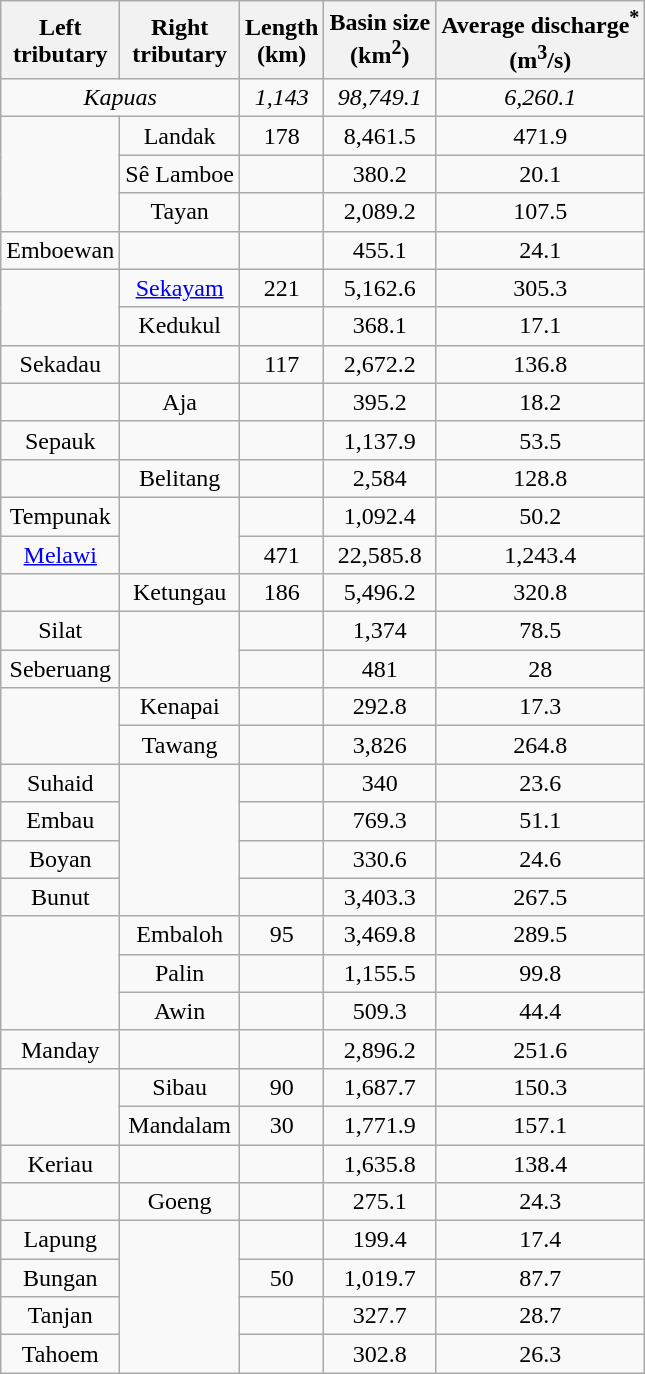<table class="wikitable" style="text-align:center;">
<tr>
<th>Left<br>tributary</th>
<th>Right<br>tributary</th>
<th>Length<br>(km)</th>
<th>Basin size<br>(km<sup>2</sup>)</th>
<th>Average discharge<sup>*</sup><br>(m<sup>3</sup>/s)</th>
</tr>
<tr>
<td colspan="2"><em>Kapuas</em></td>
<td><em>1,143</em></td>
<td><em>98,749.1</em></td>
<td><em>6,260.1</em></td>
</tr>
<tr>
<td rowspan="3"></td>
<td>Landak</td>
<td>178</td>
<td>8,461.5</td>
<td>471.9</td>
</tr>
<tr>
<td>Sê Lamboe</td>
<td></td>
<td>380.2</td>
<td>20.1</td>
</tr>
<tr>
<td>Tayan</td>
<td></td>
<td>2,089.2</td>
<td>107.5</td>
</tr>
<tr>
<td>Emboewan</td>
<td></td>
<td></td>
<td>455.1</td>
<td>24.1</td>
</tr>
<tr>
<td rowspan="2"></td>
<td><a href='#'>Sekayam</a></td>
<td>221</td>
<td>5,162.6</td>
<td>305.3</td>
</tr>
<tr>
<td>Kedukul</td>
<td></td>
<td>368.1</td>
<td>17.1</td>
</tr>
<tr>
<td>Sekadau</td>
<td></td>
<td>117</td>
<td>2,672.2</td>
<td>136.8</td>
</tr>
<tr>
<td></td>
<td>Aja</td>
<td></td>
<td>395.2</td>
<td>18.2</td>
</tr>
<tr>
<td>Sepauk</td>
<td></td>
<td></td>
<td>1,137.9</td>
<td>53.5</td>
</tr>
<tr>
<td></td>
<td>Belitang</td>
<td></td>
<td>2,584</td>
<td>128.8</td>
</tr>
<tr>
<td>Tempunak</td>
<td rowspan="2"></td>
<td></td>
<td>1,092.4</td>
<td>50.2</td>
</tr>
<tr>
<td><a href='#'>Melawi</a></td>
<td>471</td>
<td>22,585.8</td>
<td>1,243.4</td>
</tr>
<tr>
<td></td>
<td>Ketungau</td>
<td>186</td>
<td>5,496.2</td>
<td>320.8</td>
</tr>
<tr>
<td>Silat</td>
<td rowspan="2"></td>
<td></td>
<td>1,374</td>
<td>78.5</td>
</tr>
<tr>
<td>Seberuang</td>
<td></td>
<td>481</td>
<td>28</td>
</tr>
<tr>
<td rowspan="2"></td>
<td>Kenapai</td>
<td></td>
<td>292.8</td>
<td>17.3</td>
</tr>
<tr>
<td>Tawang</td>
<td></td>
<td>3,826</td>
<td>264.8</td>
</tr>
<tr>
<td>Suhaid</td>
<td rowspan="4"></td>
<td></td>
<td>340</td>
<td>23.6</td>
</tr>
<tr>
<td>Embau</td>
<td></td>
<td>769.3</td>
<td>51.1</td>
</tr>
<tr>
<td>Boyan</td>
<td></td>
<td>330.6</td>
<td>24.6</td>
</tr>
<tr>
<td>Bunut</td>
<td></td>
<td>3,403.3</td>
<td>267.5</td>
</tr>
<tr>
<td rowspan="3"></td>
<td>Embaloh</td>
<td>95</td>
<td>3,469.8</td>
<td>289.5</td>
</tr>
<tr>
<td>Palin</td>
<td></td>
<td>1,155.5</td>
<td>99.8</td>
</tr>
<tr>
<td>Awin</td>
<td></td>
<td>509.3</td>
<td>44.4</td>
</tr>
<tr>
<td>Manday</td>
<td></td>
<td></td>
<td>2,896.2</td>
<td>251.6</td>
</tr>
<tr>
<td rowspan="2"></td>
<td>Sibau</td>
<td>90</td>
<td>1,687.7</td>
<td>150.3</td>
</tr>
<tr>
<td>Mandalam</td>
<td>30</td>
<td>1,771.9</td>
<td>157.1</td>
</tr>
<tr>
<td>Keriau</td>
<td></td>
<td></td>
<td>1,635.8</td>
<td>138.4</td>
</tr>
<tr>
<td></td>
<td>Goeng</td>
<td></td>
<td>275.1</td>
<td>24.3</td>
</tr>
<tr>
<td>Lapung</td>
<td rowspan="4"></td>
<td></td>
<td>199.4</td>
<td>17.4</td>
</tr>
<tr>
<td>Bungan</td>
<td>50</td>
<td>1,019.7</td>
<td>87.7</td>
</tr>
<tr>
<td>Tanjan</td>
<td></td>
<td>327.7</td>
<td>28.7</td>
</tr>
<tr>
<td>Tahoem</td>
<td></td>
<td>302.8</td>
<td>26.3</td>
</tr>
</table>
